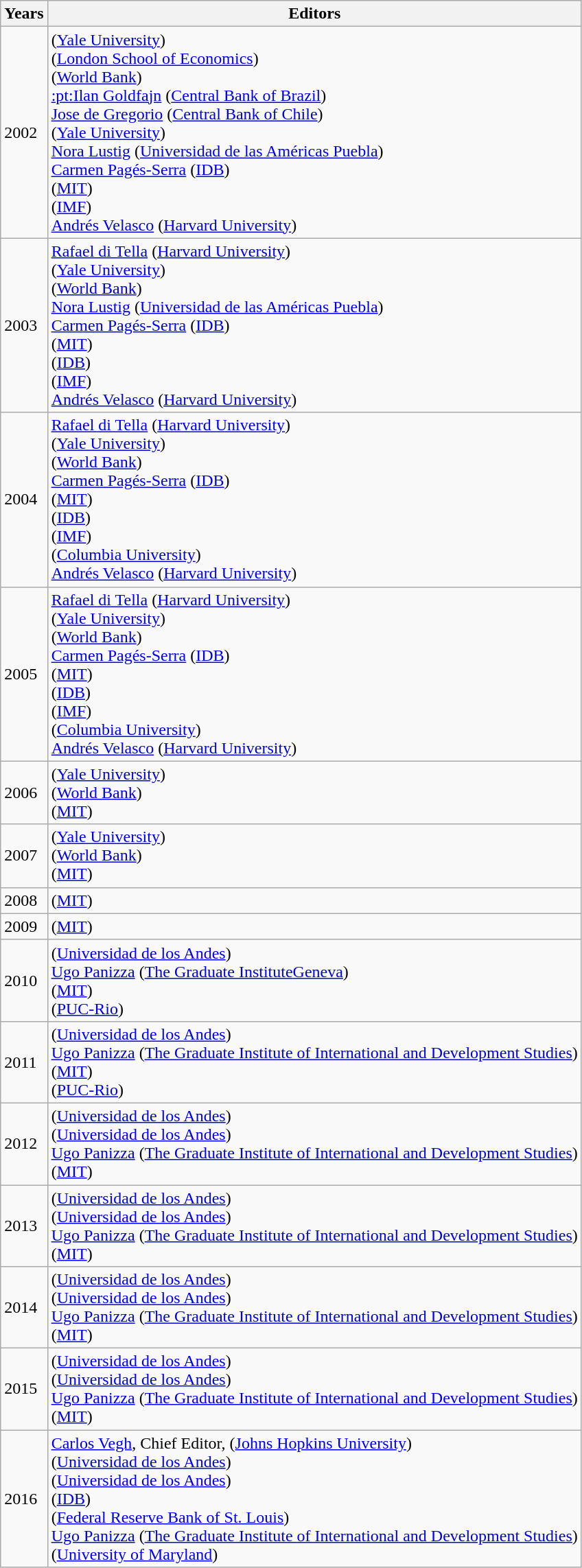<table class="wikitable">
<tr>
<th>Years</th>
<th>Editors</th>
</tr>
<tr>
<td>2002</td>
<td> (<a href='#'>Yale University</a>)<br> (<a href='#'>London School of Economics</a>)<br> (<a href='#'>World Bank</a>)<br><a href='#'>:pt:Ilan Goldfajn</a> (<a href='#'>Central Bank of Brazil</a>)<br><a href='#'>Jose de Gregorio</a> (<a href='#'>Central Bank of Chile</a>)<br> (<a href='#'>Yale University</a>)<br><a href='#'>Nora Lustig</a> (<a href='#'>Universidad de las Américas Puebla</a>)<br><a href='#'>Carmen Pagés-Serra</a> (<a href='#'>IDB</a>)<br> (<a href='#'>MIT</a>)<br> (<a href='#'>IMF</a>)<br><a href='#'>Andrés Velasco</a> (<a href='#'>Harvard University</a>)</td>
</tr>
<tr>
<td>2003</td>
<td><a href='#'>Rafael di Tella</a> (<a href='#'>Harvard University</a>)<br> (<a href='#'>Yale University</a>)<br> (<a href='#'>World Bank</a>)<br><a href='#'>Nora Lustig</a> (<a href='#'>Universidad de las Américas Puebla</a>)<br><a href='#'>Carmen Pagés-Serra</a> (<a href='#'>IDB</a>)<br> (<a href='#'>MIT</a>)<br> (<a href='#'>IDB</a>)<br> (<a href='#'>IMF</a>)<br><a href='#'>Andrés Velasco</a> (<a href='#'>Harvard University</a>)</td>
</tr>
<tr>
<td>2004</td>
<td><a href='#'>Rafael di Tella</a> (<a href='#'>Harvard University</a>)<br> (<a href='#'>Yale University</a>)<br> (<a href='#'>World Bank</a>)<br><a href='#'>Carmen Pagés-Serra</a> (<a href='#'>IDB</a>)<br> (<a href='#'>MIT</a>)<br> (<a href='#'>IDB</a>)<br> (<a href='#'>IMF</a>)<br> (<a href='#'>Columbia University</a>)<br><a href='#'>Andrés Velasco</a> (<a href='#'>Harvard University</a>)</td>
</tr>
<tr>
<td>2005</td>
<td><a href='#'>Rafael di Tella</a> (<a href='#'>Harvard University</a>)<br> (<a href='#'>Yale University</a>)<br> (<a href='#'>World Bank</a>)<br><a href='#'>Carmen Pagés-Serra</a> (<a href='#'>IDB</a>)<br> (<a href='#'>MIT</a>)<br> (<a href='#'>IDB</a>)<br> (<a href='#'>IMF</a>)<br> (<a href='#'>Columbia University</a>)<br><a href='#'>Andrés Velasco</a> (<a href='#'>Harvard University</a>)</td>
</tr>
<tr>
<td>2006</td>
<td> (<a href='#'>Yale University</a>)<br> (<a href='#'>World Bank</a>)<br> (<a href='#'>MIT</a>)</td>
</tr>
<tr>
<td>2007</td>
<td> (<a href='#'>Yale University</a>)<br> (<a href='#'>World Bank</a>)<br> (<a href='#'>MIT</a>)</td>
</tr>
<tr>
<td>2008</td>
<td> (<a href='#'>MIT</a>)</td>
</tr>
<tr>
<td>2009</td>
<td> (<a href='#'>MIT</a>)</td>
</tr>
<tr>
<td>2010</td>
<td> (<a href='#'>Universidad de los Andes</a>)<br><a href='#'>Ugo Panizza</a> (<a href='#'>The Graduate Institute</a><a href='#'>Geneva</a>)<br> (<a href='#'>MIT</a>)<br> (<a href='#'>PUC-Rio</a>)</td>
</tr>
<tr>
<td>2011</td>
<td> (<a href='#'>Universidad de los Andes</a>)<br><a href='#'>Ugo Panizza</a> (<a href='#'>The Graduate Institute of International and Development Studies</a>)<br> (<a href='#'>MIT</a>)<br> (<a href='#'>PUC-Rio</a>)</td>
</tr>
<tr>
<td>2012</td>
<td> (<a href='#'>Universidad de los Andes</a>)<br> (<a href='#'>Universidad de los Andes</a>)<br><a href='#'>Ugo Panizza</a> (<a href='#'>The Graduate Institute of International and Development Studies</a>)<br> (<a href='#'>MIT</a>)</td>
</tr>
<tr>
<td>2013</td>
<td> (<a href='#'>Universidad de los Andes</a>)<br> (<a href='#'>Universidad de los Andes</a>)<br><a href='#'>Ugo Panizza</a> (<a href='#'>The Graduate Institute of International and Development Studies</a>)<br> (<a href='#'>MIT</a>)</td>
</tr>
<tr>
<td>2014</td>
<td> (<a href='#'>Universidad de los Andes</a>)<br> (<a href='#'>Universidad de los Andes</a>)<br><a href='#'>Ugo Panizza</a> (<a href='#'>The Graduate Institute of International and Development Studies</a>)<br> (<a href='#'>MIT</a>)</td>
</tr>
<tr>
<td>2015</td>
<td> (<a href='#'>Universidad de los Andes</a>)<br> (<a href='#'>Universidad de los Andes</a>)<br><a href='#'>Ugo Panizza</a> (<a href='#'>The Graduate Institute of International and Development Studies</a>)<br> (<a href='#'>MIT</a>)</td>
</tr>
<tr>
<td>2016</td>
<td><a href='#'>Carlos Vegh</a>, Chief Editor, (<a href='#'>Johns Hopkins University</a>)<br> (<a href='#'>Universidad de los Andes</a>)<br> (<a href='#'>Universidad de los Andes</a>)<br> (<a href='#'>IDB</a>)<br> (<a href='#'>Federal Reserve Bank of St. Louis</a>)<br><a href='#'>Ugo Panizza</a> (<a href='#'>The Graduate Institute of International and Development Studies</a>)<br> (<a href='#'>University of Maryland</a>)</td>
</tr>
</table>
